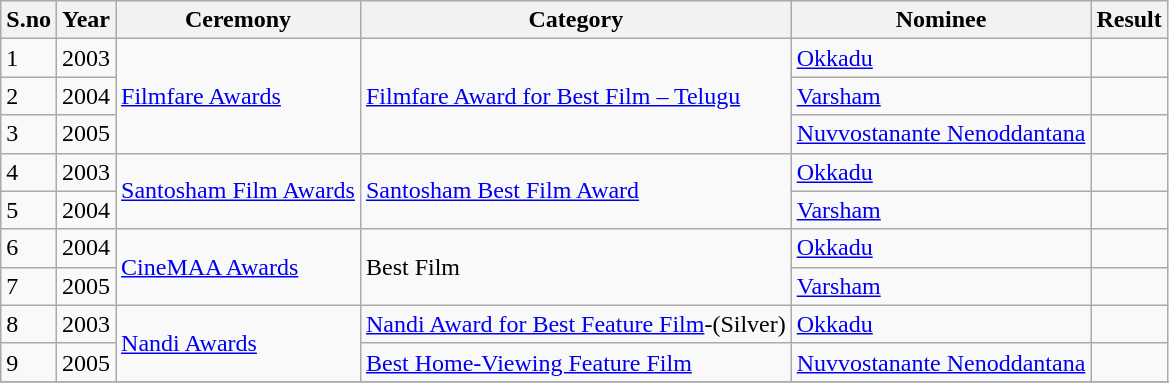<table class="wikitable">
<tr>
<th>S.no</th>
<th>Year</th>
<th>Ceremony</th>
<th>Category</th>
<th>Nominee</th>
<th>Result</th>
</tr>
<tr>
<td>1</td>
<td>2003</td>
<td rowspan="3"><a href='#'>Filmfare Awards</a></td>
<td rowspan="3"><a href='#'>Filmfare Award for Best Film – Telugu</a></td>
<td><a href='#'>Okkadu</a></td>
<td></td>
</tr>
<tr>
<td>2</td>
<td>2004</td>
<td><a href='#'>Varsham</a></td>
<td></td>
</tr>
<tr>
<td>3</td>
<td>2005</td>
<td><a href='#'>Nuvvostanante Nenoddantana</a></td>
<td></td>
</tr>
<tr>
<td>4</td>
<td>2003</td>
<td rowspan="2"><a href='#'>Santosham Film Awards</a></td>
<td rowspan="2"><a href='#'>Santosham Best Film Award</a></td>
<td><a href='#'>Okkadu</a></td>
<td></td>
</tr>
<tr>
<td>5</td>
<td>2004</td>
<td><a href='#'>Varsham</a></td>
<td></td>
</tr>
<tr>
<td>6</td>
<td>2004</td>
<td rowspan="2"><a href='#'>CineMAA Awards</a></td>
<td rowspan="2">Best Film</td>
<td><a href='#'>Okkadu</a></td>
<td></td>
</tr>
<tr>
<td>7</td>
<td>2005</td>
<td><a href='#'>Varsham</a></td>
<td></td>
</tr>
<tr>
<td>8</td>
<td>2003</td>
<td rowspan="2"><a href='#'>Nandi Awards</a></td>
<td rowspan="1"><a href='#'>Nandi Award for Best Feature Film</a>-(Silver)</td>
<td><a href='#'>Okkadu</a></td>
<td></td>
</tr>
<tr>
<td>9</td>
<td>2005</td>
<td rowspan="1"><a href='#'>Best Home-Viewing Feature Film</a></td>
<td><a href='#'>Nuvvostanante Nenoddantana</a></td>
<td></td>
</tr>
<tr>
</tr>
</table>
